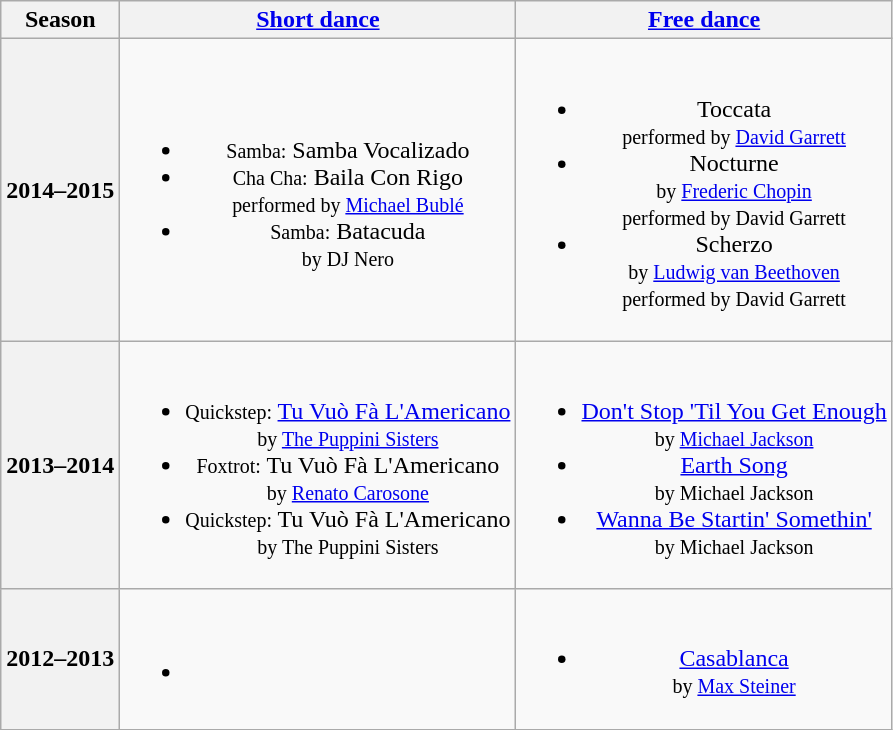<table class=wikitable style=text-align:center>
<tr>
<th>Season</th>
<th><a href='#'>Short dance</a></th>
<th><a href='#'>Free dance</a></th>
</tr>
<tr>
<th>2014–2015 <br> </th>
<td><br><ul><li><small>Samba:</small> Samba Vocalizado</li><li><small>Cha Cha:</small> Baila Con Rigo <br><small> performed by <a href='#'>Michael Bublé</a> </small></li><li><small>Samba:</small> Batacuda <br><small> by DJ Nero </small></li></ul></td>
<td><br><ul><li>Toccata <br><small> performed by <a href='#'>David Garrett</a> </small></li><li>Nocturne <br><small> by <a href='#'>Frederic Chopin</a> <br> performed by David Garrett </small></li><li>Scherzo <br><small> by <a href='#'>Ludwig van Beethoven</a> <br> performed by David Garrett </small></li></ul></td>
</tr>
<tr>
<th>2013–2014 <br> </th>
<td><br><ul><li><small>Quickstep:</small> <a href='#'>Tu Vuò Fà L'Americano</a> <br><small> by <a href='#'>The Puppini Sisters</a> </small></li><li><small>Foxtrot:</small> Tu Vuò Fà L'Americano <br><small> by <a href='#'>Renato Carosone</a> </small></li><li><small>Quickstep:</small> Tu Vuò Fà L'Americano <br><small> by The Puppini Sisters </small></li></ul></td>
<td><br><ul><li><a href='#'>Don't Stop 'Til You Get Enough</a> <br><small> by <a href='#'>Michael Jackson</a> </small></li><li><a href='#'>Earth Song</a> <br><small> by Michael Jackson </small></li><li><a href='#'>Wanna Be Startin' Somethin'</a> <br><small> by Michael Jackson </small></li></ul></td>
</tr>
<tr>
<th>2012–2013 <br> </th>
<td><br><ul><li></li></ul></td>
<td><br><ul><li><a href='#'>Casablanca</a> <br><small> by <a href='#'>Max Steiner</a> </small></li></ul></td>
</tr>
</table>
